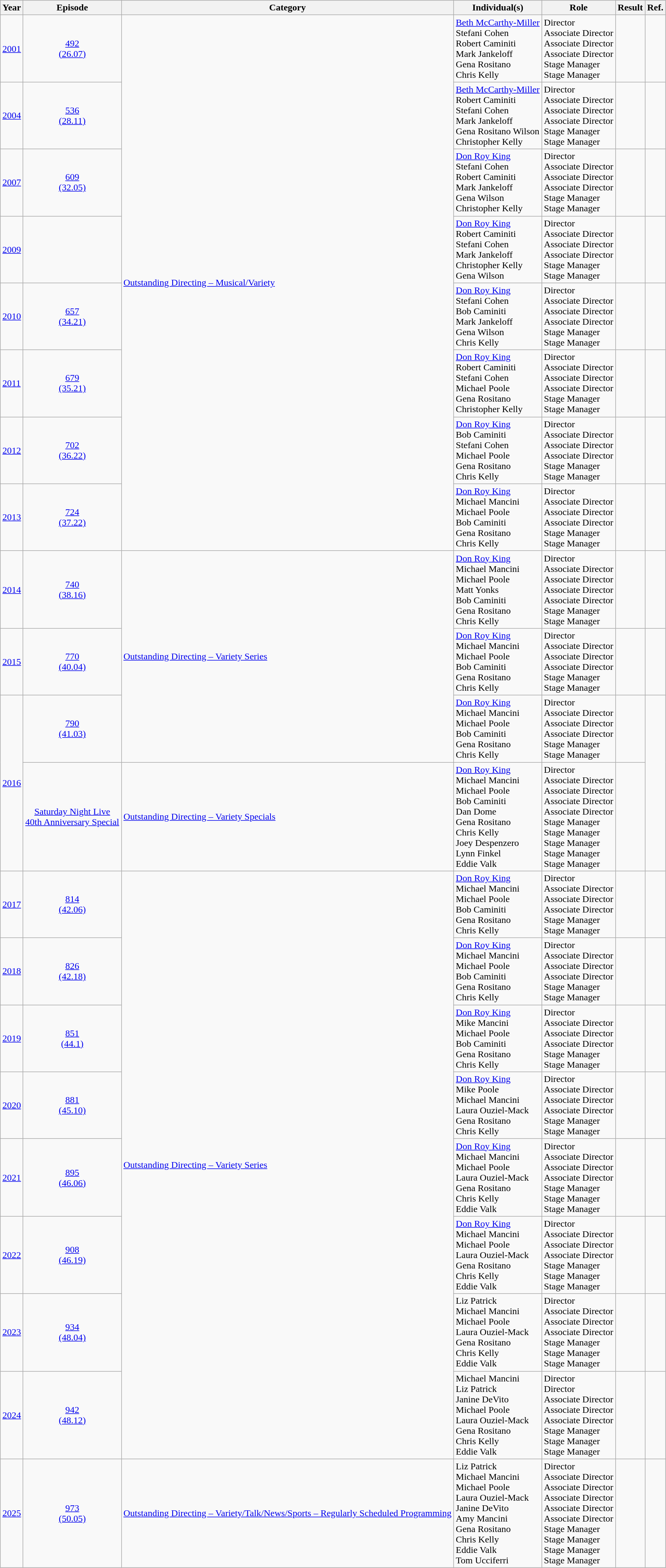<table class="wikitable">
<tr>
<th>Year</th>
<th>Episode</th>
<th>Category</th>
<th>Individual(s)</th>
<th>Role</th>
<th>Result</th>
<th>Ref.</th>
</tr>
<tr>
<td><a href='#'>2001</a></td>
<td align="center"><a href='#'>492 <br> (26.07)</a></td>
<td rowspan="8"><a href='#'>Outstanding Directing – Musical/Variety</a></td>
<td><a href='#'>Beth McCarthy-Miller</a> <br> Stefani Cohen <br> Robert Caminiti <br> Mark Jankeloff <br> Gena Rositano <br> Chris Kelly</td>
<td>Director <br> Associate Director <br> Associate Director <br> Associate Director <br> Stage Manager <br> Stage Manager</td>
<td></td>
<td align="center"></td>
</tr>
<tr>
<td><a href='#'>2004</a></td>
<td align="center"><a href='#'>536 <br> (28.11)</a></td>
<td><a href='#'>Beth McCarthy-Miller</a> <br> Robert Caminiti <br> Stefani Cohen <br> Mark Jankeloff <br> Gena Rositano Wilson <br> Christopher Kelly</td>
<td>Director <br> Associate Director <br> Associate Director <br> Associate Director <br> Stage Manager <br> Stage Manager</td>
<td></td>
<td align="center"></td>
</tr>
<tr>
<td><a href='#'>2007</a></td>
<td align="center"><a href='#'>609 <br> (32.05)</a></td>
<td><a href='#'>Don Roy King</a> <br> Stefani Cohen <br> Robert Caminiti <br> Mark Jankeloff <br> Gena Wilson <br> Christopher Kelly</td>
<td>Director <br> Associate Director <br> Associate Director <br> Associate Director <br> Stage Manager <br> Stage Manager</td>
<td></td>
<td align="center"></td>
</tr>
<tr>
<td><a href='#'>2009</a></td>
<td></td>
<td><a href='#'>Don Roy King</a> <br> Robert Caminiti <br> Stefani Cohen <br> Mark Jankeloff <br> Christopher Kelly <br> Gena Wilson</td>
<td>Director <br> Associate Director <br> Associate Director <br> Associate Director <br> Stage Manager <br> Stage Manager</td>
<td></td>
<td align="center"></td>
</tr>
<tr>
<td><a href='#'>2010</a></td>
<td align="center"><a href='#'>657 <br> (34.21)</a></td>
<td><a href='#'>Don Roy King</a> <br> Stefani Cohen <br> Bob Caminiti <br> Mark Jankeloff <br> Gena Wilson <br> Chris Kelly</td>
<td>Director <br> Associate Director <br> Associate Director <br> Associate Director <br> Stage Manager <br> Stage Manager</td>
<td></td>
<td align="center"></td>
</tr>
<tr>
<td><a href='#'>2011</a></td>
<td align="center"><a href='#'>679 <br> (35.21)</a></td>
<td><a href='#'>Don Roy King</a> <br> Robert Caminiti <br> Stefani Cohen <br> Michael Poole <br> Gena Rositano <br> Christopher Kelly</td>
<td>Director <br> Associate Director <br> Associate Director <br> Associate Director <br> Stage Manager <br> Stage Manager</td>
<td></td>
<td align="center"></td>
</tr>
<tr>
<td><a href='#'>2012</a></td>
<td align="center"><a href='#'>702 <br> (36.22)</a></td>
<td><a href='#'>Don Roy King</a> <br> Bob Caminiti <br> Stefani Cohen <br> Michael Poole <br> Gena Rositano <br> Chris Kelly</td>
<td>Director <br> Associate Director <br> Associate Director <br> Associate Director <br> Stage Manager <br> Stage Manager</td>
<td></td>
<td align="center"></td>
</tr>
<tr>
<td><a href='#'>2013</a></td>
<td align="center"><a href='#'>724 <br> (37.22)</a></td>
<td><a href='#'>Don Roy King</a> <br> Michael Mancini <br> Michael Poole <br> Bob Caminiti <br> Gena Rositano <br> Chris Kelly</td>
<td>Director <br> Associate Director <br> Associate Director <br> Associate Director <br> Stage Manager <br> Stage Manager</td>
<td></td>
<td align="center"></td>
</tr>
<tr>
<td><a href='#'>2014</a></td>
<td align="center"><a href='#'>740 <br> (38.16)</a></td>
<td rowspan="3"><a href='#'>Outstanding Directing – Variety Series</a></td>
<td><a href='#'>Don Roy King</a> <br> Michael Mancini <br> Michael Poole <br> Matt Yonks <br> Bob Caminiti <br> Gena Rositano <br> Chris Kelly</td>
<td>Director <br> Associate Director <br> Associate Director <br> Associate Director <br> Associate Director <br> Stage Manager <br> Stage Manager</td>
<td></td>
<td align="center"></td>
</tr>
<tr>
<td><a href='#'>2015</a></td>
<td align="center"><a href='#'>770 <br> (40.04)</a></td>
<td><a href='#'>Don Roy King</a> <br> Michael Mancini <br> Michael Poole <br> Bob Caminiti <br> Gena Rositano <br> Chris Kelly</td>
<td>Director <br> Associate Director <br> Associate Director <br> Associate Director <br> Stage Manager <br> Stage Manager</td>
<td></td>
<td align="center"></td>
</tr>
<tr>
<td rowspan="2"><a href='#'>2016</a></td>
<td align="center"><a href='#'>790 <br> (41.03)</a></td>
<td><a href='#'>Don Roy King</a> <br> Michael Mancini <br> Michael Poole <br> Bob Caminiti <br> Gena Rositano <br> Chris Kelly</td>
<td>Director <br> Associate Director <br> Associate Director <br> Associate Director <br> Stage Manager <br> Stage Manager</td>
<td></td>
<td rowspan="2" align="center"></td>
</tr>
<tr>
<td align="center"><a href='#'>Saturday Night Live <br> 40th Anniversary Special</a></td>
<td><a href='#'>Outstanding Directing – Variety Specials</a></td>
<td><a href='#'>Don Roy King</a> <br> Michael Mancini <br> Michael Poole <br> Bob Caminiti <br> Dan Dome <br> Gena Rositano <br> Chris Kelly <br> Joey Despenzero <br> Lynn Finkel <br> Eddie Valk</td>
<td>Director <br> Associate Director <br> Associate Director <br> Associate Director <br> Associate Director <br> Stage Manager <br> Stage Manager <br> Stage Manager <br> Stage Manager <br> Stage Manager</td>
<td></td>
</tr>
<tr>
<td><a href='#'>2017</a></td>
<td align="center"><a href='#'>814 <br> (42.06)</a></td>
<td rowspan="8"><a href='#'>Outstanding Directing – Variety Series</a></td>
<td><a href='#'>Don Roy King</a> <br> Michael Mancini <br> Michael Poole <br> Bob Caminiti <br> Gena Rositano <br> Chris Kelly</td>
<td>Director <br> Associate Director <br> Associate Director <br> Associate Director <br> Stage Manager <br> Stage Manager</td>
<td></td>
<td align="center"></td>
</tr>
<tr>
<td><a href='#'>2018</a></td>
<td align="center"><a href='#'>826 <br> (42.18)</a></td>
<td><a href='#'>Don Roy King</a> <br> Michael Mancini <br> Michael Poole <br> Bob Caminiti <br> Gena Rositano <br> Chris Kelly</td>
<td>Director <br> Associate Director <br> Associate Director <br> Associate Director <br> Stage Manager <br> Stage Manager</td>
<td></td>
<td align="center"></td>
</tr>
<tr>
<td><a href='#'>2019</a></td>
<td align="center"><a href='#'>851 <br> (44.1)</a></td>
<td><a href='#'>Don Roy King</a> <br> Mike Mancini <br> Michael Poole <br> Bob Caminiti <br> Gena Rositano <br> Chris Kelly</td>
<td>Director <br> Associate Director <br> Associate Director <br> Associate Director <br> Stage Manager <br> Stage Manager</td>
<td></td>
<td align="center"></td>
</tr>
<tr>
<td><a href='#'>2020</a></td>
<td align="center"><a href='#'>881 <br> (45.10)</a></td>
<td><a href='#'>Don Roy King</a> <br> Mike Poole <br> Michael Mancini <br> Laura Ouziel-Mack <br> Gena Rositano <br> Chris Kelly</td>
<td>Director <br> Associate Director <br> Associate Director <br> Associate Director <br> Stage Manager <br> Stage Manager</td>
<td></td>
<td align="center"></td>
</tr>
<tr>
<td><a href='#'>2021</a></td>
<td align="center"><a href='#'>895 <br> (46.06)</a></td>
<td><a href='#'>Don Roy King</a> <br> Michael Mancini <br> Michael Poole <br> Laura Ouziel-Mack <br> Gena Rositano <br> Chris Kelly <br> Eddie Valk</td>
<td>Director <br> Associate Director <br> Associate Director <br> Associate Director <br> Stage Manager <br> Stage Manager <br> Stage Manager</td>
<td></td>
<td align="center"></td>
</tr>
<tr>
<td><a href='#'>2022</a></td>
<td align="center"><a href='#'>908 <br> (46.19)</a></td>
<td><a href='#'>Don Roy King</a> <br> Michael Mancini <br> Michael Poole <br> Laura Ouziel-Mack <br> Gena Rositano <br> Chris Kelly <br> Eddie Valk</td>
<td>Director <br> Associate Director <br> Associate Director <br> Associate Director <br> Stage Manager <br> Stage Manager <br> Stage Manager</td>
<td></td>
<td align="center"></td>
</tr>
<tr>
<td><a href='#'>2023</a></td>
<td align="center"><a href='#'>934 <br> (48.04)</a></td>
<td>Liz Patrick <br> Michael Mancini <br> Michael Poole <br> Laura Ouziel-Mack <br> Gena Rositano <br> Chris Kelly <br> Eddie Valk</td>
<td>Director <br> Associate Director <br> Associate Director <br> Associate Director <br> Stage Manager <br> Stage Manager <br> Stage Manager</td>
<td></td>
<td align="center"></td>
</tr>
<tr>
<td><a href='#'>2024</a></td>
<td align="center"><a href='#'>942 <br> (48.12)</a></td>
<td>Michael Mancini <br> Liz Patrick <br> Janine DeVito <br> Michael Poole <br> Laura Ouziel-Mack <br> Gena Rositano <br> Chris Kelly <br> Eddie Valk</td>
<td>Director <br> Director <br> Associate Director <br> Associate Director <br> Associate Director <br> Stage Manager <br> Stage Manager <br> Stage Manager</td>
<td></td>
<td align="center"></td>
</tr>
<tr>
<td><a href='#'>2025</a></td>
<td align="center"><a href='#'>973 <br> (50.05)</a></td>
<td><a href='#'>Outstanding Directing – Variety/Talk/News/Sports – Regularly Scheduled Programming</a></td>
<td>Liz Patrick <br> Michael Mancini <br> Michael Poole <br> Laura Ouziel-Mack <br> Janine DeVito <br> Amy Mancini <br> Gena Rositano <br> Chris Kelly <br> Eddie Valk <br> Tom Ucciferri</td>
<td>Director <br> Associate Director <br> Associate Director <br> Associate Director <br> Associate Director <br> Associate Director <br> Stage Manager <br> Stage Manager <br> Stage Manager <br> Stage Manager</td>
<td></td>
<td align="center"></td>
</tr>
</table>
